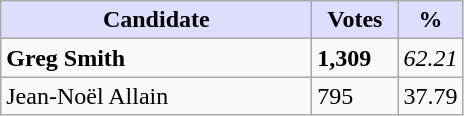<table class="wikitable">
<tr>
<th style="background:#ddf; width:200px;">Candidate</th>
<th style="background:#ddf; width:50px;">Votes</th>
<th style="background:#ddf; width:30px;">%</th>
</tr>
<tr>
<td><strong>Greg Smith</strong></td>
<td><strong>1,309</strong></td>
<td><em>62.21</em></td>
</tr>
<tr>
<td>Jean-Noël Allain</td>
<td>795</td>
<td>37.79</td>
</tr>
</table>
